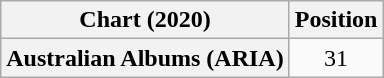<table class="wikitable plainrowheaders" style="text-align:center">
<tr>
<th scope="col">Chart (2020)</th>
<th scope="col">Position</th>
</tr>
<tr>
<th scope="row">Australian Albums (ARIA)</th>
<td>31</td>
</tr>
</table>
